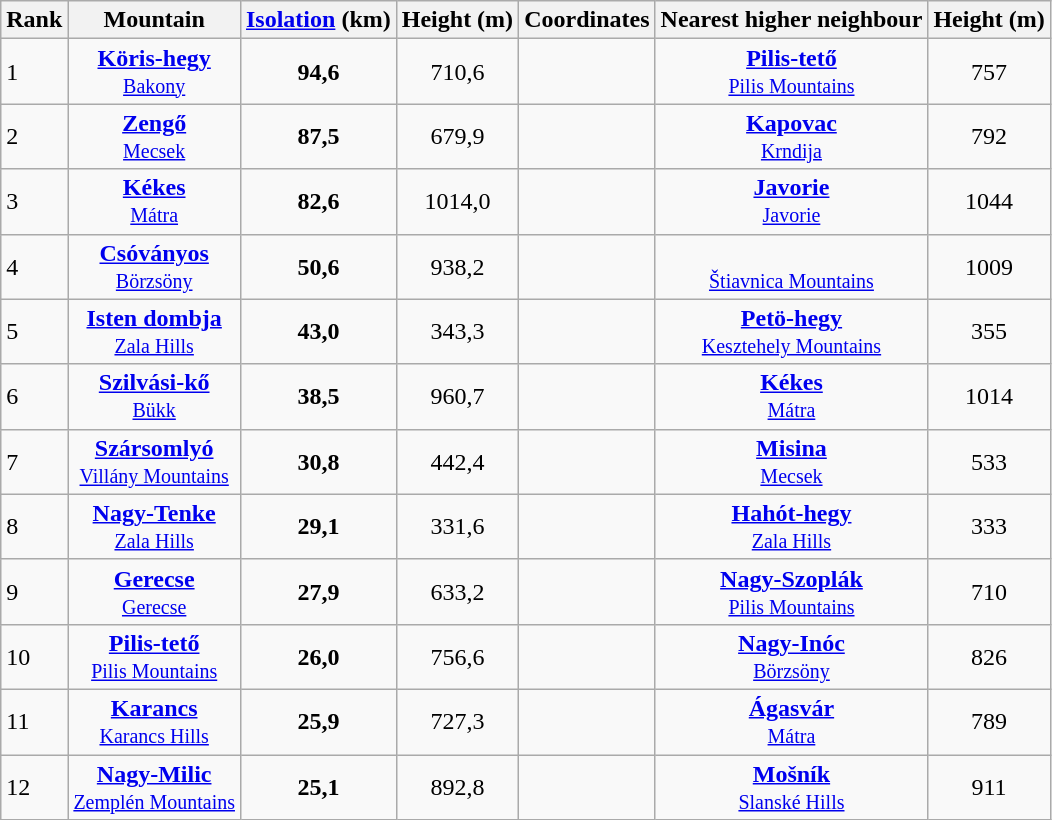<table class="wikitable sortable">
<tr>
<th>Rank </th>
<th>Mountain</th>
<th><a href='#'>Isolation</a> (km)</th>
<th>Height (m)</th>
<th>Coordinates</th>
<th>Nearest higher neighbour</th>
<th>Height (m)</th>
</tr>
<tr>
<td>1</td>
<td align=center><strong><a href='#'>Köris-hegy</a></strong><br><small><a href='#'>Bakony</a></small></td>
<td align=center><strong>94,6</strong></td>
<td align=center>710,6</td>
<td></td>
<td align=center><strong><a href='#'>Pilis-tető</a></strong><br><small><a href='#'>Pilis Mountains</a></small></td>
<td align=center>757</td>
</tr>
<tr>
<td>2</td>
<td align=center><strong><a href='#'>Zengő</a></strong><br><small><a href='#'>Mecsek</a></small></td>
<td align=center><strong>87,5</strong></td>
<td align=center>679,9</td>
<td></td>
<td align=center><strong><a href='#'>Kapovac </a></strong><br><small><a href='#'>Krndija</a></small></td>
<td align=center>792</td>
</tr>
<tr>
<td>3</td>
<td align=center><strong><a href='#'>Kékes</a></strong><br><small><a href='#'>Mátra</a></small></td>
<td align=center><strong>82,6</strong></td>
<td align=center>1014,0</td>
<td></td>
<td align=center><strong><a href='#'>Javorie</a></strong><br><small><a href='#'>Javorie</a></small></td>
<td align=center>1044</td>
</tr>
<tr>
<td>4</td>
<td align=center><strong><a href='#'>Csóványos</a></strong><br><small><a href='#'>Börzsöny</a></small></td>
<td align=center><strong>50,6</strong></td>
<td align=center>938,2</td>
<td></td>
<td align=center><strong></strong><br><small><a href='#'>Štiavnica Mountains</a></small></td>
<td align=center>1009</td>
</tr>
<tr>
<td>5</td>
<td align=center><strong><a href='#'>Isten dombja</a></strong><br><small><a href='#'>Zala Hills</a></small></td>
<td align=center><strong>43,0</strong></td>
<td align=center>343,3</td>
<td></td>
<td align=center><strong><a href='#'>Petö-hegy</a></strong><br><small><a href='#'>Kesztehely Mountains</a></small></td>
<td align=center>355</td>
</tr>
<tr>
<td>6</td>
<td align=center><strong><a href='#'>Szilvási-kő</a></strong><br><small><a href='#'>Bükk</a></small></td>
<td align=center><strong>38,5</strong></td>
<td align=center>960,7</td>
<td></td>
<td align=center><strong><a href='#'>Kékes</a></strong><br><small><a href='#'>Mátra</a></small></td>
<td align=center>1014</td>
</tr>
<tr>
<td>7</td>
<td align=center><strong><a href='#'>Szársomlyó</a></strong><br><small><a href='#'>Villány Mountains</a></small></td>
<td align=center><strong>30,8</strong></td>
<td align=center>442,4</td>
<td></td>
<td align=center><strong><a href='#'>Misina</a></strong><br><small><a href='#'>Mecsek</a></small></td>
<td align=center>533</td>
</tr>
<tr>
<td>8</td>
<td align=center><strong><a href='#'>Nagy-Tenke</a></strong><br><small><a href='#'>Zala Hills</a></small></td>
<td align=center><strong>29,1</strong></td>
<td align=center>331,6</td>
<td></td>
<td align=center><strong><a href='#'>Hahót-hegy</a></strong><br><small><a href='#'>Zala Hills</a></small></td>
<td align=center>333</td>
</tr>
<tr>
<td>9</td>
<td align=center><strong><a href='#'>Gerecse</a></strong><br><small><a href='#'>Gerecse</a></small></td>
<td align=center><strong>27,9</strong></td>
<td align=center>633,2</td>
<td></td>
<td align=center><strong><a href='#'>Nagy-Szoplák</a></strong><br><small><a href='#'>Pilis Mountains</a></small></td>
<td align=center>710</td>
</tr>
<tr>
<td>10</td>
<td align=center><strong><a href='#'>Pilis-tető</a></strong><br><small><a href='#'>Pilis Mountains</a></small></td>
<td align=center><strong>26,0</strong></td>
<td align=center>756,6</td>
<td></td>
<td align=center><strong><a href='#'>Nagy-Inóc</a></strong><br><small><a href='#'>Börzsöny</a></small></td>
<td align=center>826</td>
</tr>
<tr>
<td>11</td>
<td align=center><strong><a href='#'>Karancs</a></strong><br><small><a href='#'>Karancs Hills</a></small></td>
<td align=center><strong>25,9</strong></td>
<td align=center>727,3</td>
<td></td>
<td align=center><strong><a href='#'>Ágasvár</a></strong><br><small><a href='#'>Mátra</a></small></td>
<td align=center>789</td>
</tr>
<tr>
<td>12</td>
<td align=center><strong><a href='#'>Nagy-Milic</a></strong><br><small><a href='#'>Zemplén Mountains</a></small></td>
<td align=center><strong>25,1</strong></td>
<td align=center>892,8</td>
<td></td>
<td align=center><strong><a href='#'>Mošník</a></strong><br><small><a href='#'>Slanské Hills</a></small></td>
<td align=center>911</td>
</tr>
</table>
